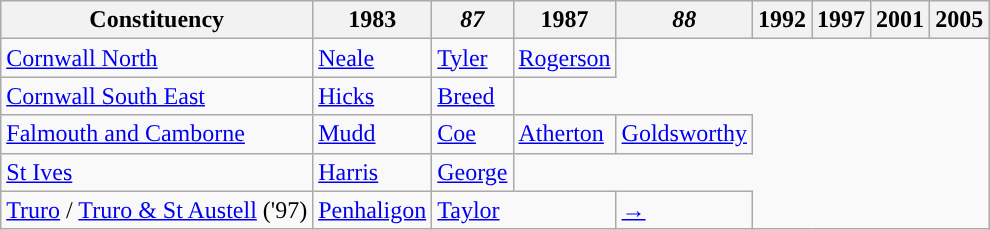<table class="wikitable">
<tr>
<th>Constituency</th>
<th>1983</th>
<th><em>87</em></th>
<th>1987</th>
<th><em>88</em></th>
<th>1992</th>
<th>1997</th>
<th>2001</th>
<th>2005</th>
</tr>
<tr>
<td><a href='#'>Cornwall North</a></td>
<td><a href='#'>Neale</a></td>
<td><a href='#'>Tyler</a></td>
<td><a href='#'>Rogerson</a></td>
</tr>
<tr>
<td><a href='#'>Cornwall South East</a></td>
<td><a href='#'>Hicks</a></td>
<td><a href='#'>Breed</a></td>
</tr>
<tr>
<td><a href='#'>Falmouth and Camborne</a></td>
<td><a href='#'>Mudd</a></td>
<td><a href='#'>Coe</a></td>
<td><a href='#'>Atherton</a></td>
<td><a href='#'>Goldsworthy</a></td>
</tr>
<tr>
<td><a href='#'>St Ives</a></td>
<td><a href='#'>Harris</a></td>
<td><a href='#'>George</a></td>
</tr>
<tr>
<td><a href='#'>Truro</a> / <a href='#'>Truro & St Austell</a> ('97)</td>
<td><a href='#'>Penhaligon</a></td>
<td colspan="2"><a href='#'>Taylor</a></td>
<td><a href='#'>→</a></td>
</tr>
</table>
